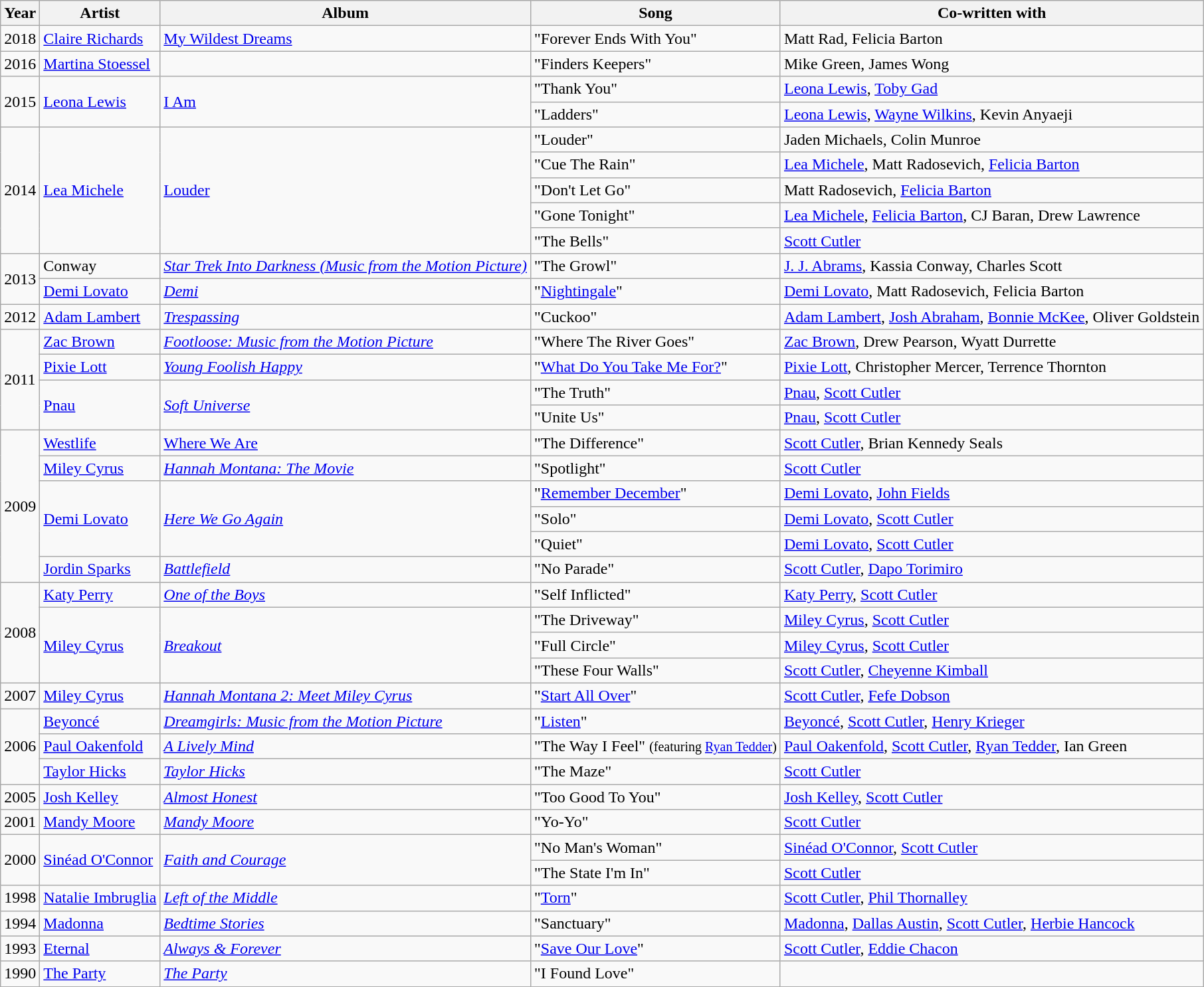<table class="wikitable">
<tr>
<th>Year</th>
<th>Artist</th>
<th>Album</th>
<th>Song</th>
<th>Co-written with</th>
</tr>
<tr>
<td>2018</td>
<td><a href='#'>Claire Richards</a></td>
<td><a href='#'>My Wildest Dreams</a></td>
<td>"Forever Ends With You"</td>
<td>Matt Rad, Felicia Barton</td>
</tr>
<tr>
<td>2016</td>
<td><a href='#'>Martina Stoessel</a></td>
<td></td>
<td>"Finders Keepers"</td>
<td>Mike Green, James Wong</td>
</tr>
<tr>
<td rowspan="2">2015</td>
<td rowspan="2"><a href='#'>Leona Lewis</a></td>
<td rowspan="2"><a href='#'>I Am</a></td>
<td>"Thank You"</td>
<td><a href='#'>Leona Lewis</a>, <a href='#'>Toby Gad</a></td>
</tr>
<tr>
<td>"Ladders"</td>
<td><a href='#'>Leona Lewis</a>, <a href='#'>Wayne Wilkins</a>, Kevin Anyaeji</td>
</tr>
<tr>
<td rowspan="5">2014</td>
<td rowspan="5"><a href='#'>Lea Michele</a></td>
<td rowspan="5"><a href='#'>Louder</a></td>
<td>"Louder"</td>
<td>Jaden Michaels, Colin Munroe</td>
</tr>
<tr>
<td>"Cue The Rain"</td>
<td><a href='#'>Lea Michele</a>, Matt Radosevich, <a href='#'>Felicia Barton</a></td>
</tr>
<tr>
<td>"Don't Let Go"</td>
<td>Matt Radosevich, <a href='#'>Felicia Barton</a></td>
</tr>
<tr>
<td>"Gone Tonight"</td>
<td><a href='#'>Lea Michele</a>, <a href='#'>Felicia Barton</a>, CJ Baran, Drew Lawrence</td>
</tr>
<tr>
<td>"The Bells"</td>
<td><a href='#'>Scott Cutler</a></td>
</tr>
<tr>
<td rowspan="2">2013</td>
<td>Conway</td>
<td><em><a href='#'>Star Trek Into Darkness (Music from the Motion Picture)</a></em></td>
<td>"The Growl"</td>
<td><a href='#'>J. J. Abrams</a>, Kassia Conway, Charles Scott</td>
</tr>
<tr>
<td><a href='#'>Demi Lovato</a></td>
<td><em><a href='#'>Demi</a></em></td>
<td>"<a href='#'>Nightingale</a>"</td>
<td><a href='#'>Demi Lovato</a>, Matt Radosevich, Felicia Barton</td>
</tr>
<tr>
<td>2012</td>
<td><a href='#'>Adam Lambert</a></td>
<td><em><a href='#'>Trespassing</a></em></td>
<td>"Cuckoo"</td>
<td><a href='#'>Adam Lambert</a>, <a href='#'>Josh Abraham</a>, <a href='#'>Bonnie McKee</a>, Oliver Goldstein</td>
</tr>
<tr>
<td rowspan="4">2011</td>
<td><a href='#'>Zac Brown</a></td>
<td><em><a href='#'>Footloose: Music from the Motion Picture</a></em></td>
<td>"Where The River Goes"</td>
<td><a href='#'>Zac Brown</a>, Drew Pearson, Wyatt Durrette</td>
</tr>
<tr>
<td><a href='#'>Pixie Lott</a></td>
<td><em><a href='#'>Young Foolish Happy</a></em></td>
<td>"<a href='#'>What Do You Take Me For?</a>"</td>
<td><a href='#'>Pixie Lott</a>, Christopher Mercer, Terrence Thornton</td>
</tr>
<tr>
<td rowspan="2"><a href='#'>Pnau</a></td>
<td rowspan="2"><em><a href='#'>Soft Universe</a></em></td>
<td>"The Truth"</td>
<td><a href='#'>Pnau</a>, <a href='#'>Scott Cutler</a></td>
</tr>
<tr>
<td>"Unite Us"</td>
<td><a href='#'>Pnau</a>, <a href='#'>Scott Cutler</a></td>
</tr>
<tr>
<td rowspan="6">2009</td>
<td><a href='#'>Westlife</a></td>
<td><a href='#'>Where We Are</a></td>
<td>"The Difference"</td>
<td><a href='#'>Scott Cutler</a>, Brian Kennedy Seals</td>
</tr>
<tr>
<td><a href='#'>Miley Cyrus</a></td>
<td><em><a href='#'>Hannah Montana: The Movie</a></em></td>
<td>"Spotlight"</td>
<td><a href='#'>Scott Cutler</a></td>
</tr>
<tr>
<td rowspan="3"><a href='#'>Demi Lovato</a></td>
<td rowspan="3"><em><a href='#'>Here We Go Again</a></em></td>
<td>"<a href='#'>Remember December</a>"</td>
<td><a href='#'>Demi Lovato</a>, <a href='#'>John Fields</a></td>
</tr>
<tr>
<td>"Solo"</td>
<td><a href='#'>Demi Lovato</a>, <a href='#'>Scott Cutler</a></td>
</tr>
<tr>
<td>"Quiet"</td>
<td><a href='#'>Demi Lovato</a>, <a href='#'>Scott Cutler</a></td>
</tr>
<tr>
<td><a href='#'>Jordin Sparks</a></td>
<td><em><a href='#'>Battlefield</a></em></td>
<td>"No Parade"</td>
<td><a href='#'>Scott Cutler</a>, <a href='#'>Dapo Torimiro</a></td>
</tr>
<tr>
<td rowspan="4">2008</td>
<td><a href='#'>Katy Perry</a></td>
<td><em><a href='#'>One of the Boys</a></em></td>
<td>"Self Inflicted"</td>
<td><a href='#'>Katy Perry</a>, <a href='#'>Scott Cutler</a></td>
</tr>
<tr>
<td rowspan="3"><a href='#'>Miley Cyrus</a></td>
<td rowspan="3"><em><a href='#'>Breakout</a></em></td>
<td>"The Driveway"</td>
<td><a href='#'>Miley Cyrus</a>, <a href='#'>Scott Cutler</a></td>
</tr>
<tr>
<td>"Full Circle"</td>
<td><a href='#'>Miley Cyrus</a>, <a href='#'>Scott Cutler</a></td>
</tr>
<tr>
<td>"These Four Walls"</td>
<td><a href='#'>Scott Cutler</a>, <a href='#'>Cheyenne Kimball</a></td>
</tr>
<tr>
<td>2007</td>
<td><a href='#'>Miley Cyrus</a></td>
<td><em><a href='#'>Hannah Montana 2: Meet Miley Cyrus</a></em></td>
<td>"<a href='#'>Start All Over</a>"</td>
<td><a href='#'>Scott Cutler</a>, <a href='#'>Fefe Dobson</a></td>
</tr>
<tr>
<td rowspan="3">2006</td>
<td><a href='#'>Beyoncé</a></td>
<td><em><a href='#'>Dreamgirls: Music from the Motion Picture</a></em></td>
<td>"<a href='#'>Listen</a>"</td>
<td><a href='#'>Beyoncé</a>, <a href='#'>Scott Cutler</a>, <a href='#'>Henry Krieger</a></td>
</tr>
<tr>
<td><a href='#'>Paul Oakenfold</a></td>
<td><em><a href='#'>A Lively Mind</a></em></td>
<td>"The Way I Feel" <small>(featuring <a href='#'>Ryan Tedder</a>)</small></td>
<td><a href='#'>Paul Oakenfold</a>, <a href='#'>Scott Cutler</a>, <a href='#'>Ryan Tedder</a>, Ian Green</td>
</tr>
<tr>
<td><a href='#'>Taylor Hicks</a></td>
<td><em><a href='#'>Taylor Hicks</a></em></td>
<td>"The Maze"</td>
<td><a href='#'>Scott Cutler</a></td>
</tr>
<tr>
<td>2005</td>
<td><a href='#'>Josh Kelley</a></td>
<td><em><a href='#'>Almost Honest</a></em></td>
<td>"Too Good To You"</td>
<td><a href='#'>Josh Kelley</a>, <a href='#'>Scott Cutler</a></td>
</tr>
<tr>
<td>2001</td>
<td><a href='#'>Mandy Moore</a></td>
<td><em><a href='#'>Mandy Moore</a></em></td>
<td>"Yo-Yo"</td>
<td><a href='#'>Scott Cutler</a></td>
</tr>
<tr>
<td rowspan="2">2000</td>
<td rowspan="2"><a href='#'>Sinéad O'Connor</a></td>
<td rowspan="2"><em><a href='#'>Faith and Courage</a></em></td>
<td>"No Man's Woman"</td>
<td><a href='#'>Sinéad O'Connor</a>, <a href='#'>Scott Cutler</a></td>
</tr>
<tr>
<td>"The State I'm In"</td>
<td><a href='#'>Scott Cutler</a></td>
</tr>
<tr>
<td>1998</td>
<td><a href='#'>Natalie Imbruglia</a></td>
<td><em><a href='#'>Left of the Middle</a></em></td>
<td>"<a href='#'>Torn</a>"</td>
<td><a href='#'>Scott Cutler</a>, <a href='#'>Phil Thornalley</a></td>
</tr>
<tr>
<td>1994</td>
<td><a href='#'>Madonna</a></td>
<td><em><a href='#'>Bedtime Stories</a></em></td>
<td>"Sanctuary"</td>
<td><a href='#'>Madonna</a>, <a href='#'>Dallas Austin</a>, <a href='#'>Scott Cutler</a>, <a href='#'>Herbie Hancock</a></td>
</tr>
<tr>
<td>1993</td>
<td><a href='#'>Eternal</a></td>
<td><em><a href='#'>Always & Forever</a></em></td>
<td>"<a href='#'>Save Our Love</a>"</td>
<td><a href='#'>Scott Cutler</a>, <a href='#'>Eddie Chacon</a></td>
</tr>
<tr>
<td>1990</td>
<td><a href='#'>The Party</a></td>
<td><em><a href='#'>The Party</a></em></td>
<td>"I Found Love"</td>
<td></td>
</tr>
</table>
